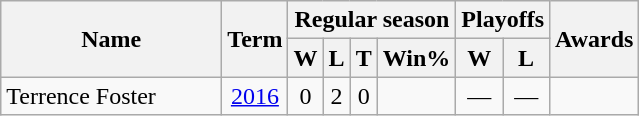<table class="wikitable" style="text-align:center">
<tr>
<th rowspan="2" style="width:140px;">Name</th>
<th rowspan="2">Term</th>
<th colspan="4">Regular season</th>
<th colspan="2">Playoffs</th>
<th rowspan="2">Awards</th>
</tr>
<tr>
<th>W</th>
<th>L</th>
<th>T</th>
<th>Win%</th>
<th>W</th>
<th>L</th>
</tr>
<tr>
<td align=left>Terrence Foster</td>
<td><a href='#'>2016</a></td>
<td>0</td>
<td>2</td>
<td>0</td>
<td></td>
<td>—</td>
<td>—</td>
<td></td>
</tr>
</table>
